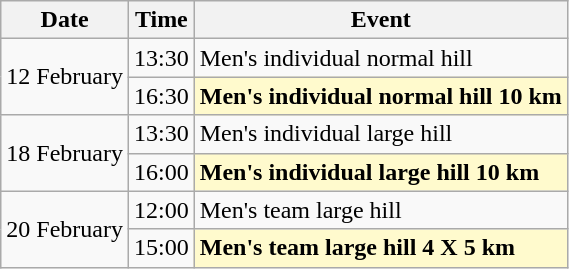<table class=wikitable>
<tr>
<th>Date</th>
<th>Time</th>
<th>Event</th>
</tr>
<tr>
<td rowspan=2>12 February</td>
<td>13:30</td>
<td>Men's individual normal hill</td>
</tr>
<tr>
<td>16:30</td>
<td style=background:lemonchiffon><strong>Men's individual normal hill 10 km</strong></td>
</tr>
<tr>
<td rowspan=2>18 February</td>
<td>13:30</td>
<td>Men's individual large hill</td>
</tr>
<tr>
<td>16:00</td>
<td style=background:lemonchiffon><strong>Men's individual large hill 10 km</strong></td>
</tr>
<tr>
<td rowspan=2>20 February</td>
<td>12:00</td>
<td>Men's team large hill</td>
</tr>
<tr>
<td>15:00</td>
<td style=background:lemonchiffon><strong>Men's team large hill 4 X 5 km</strong></td>
</tr>
</table>
